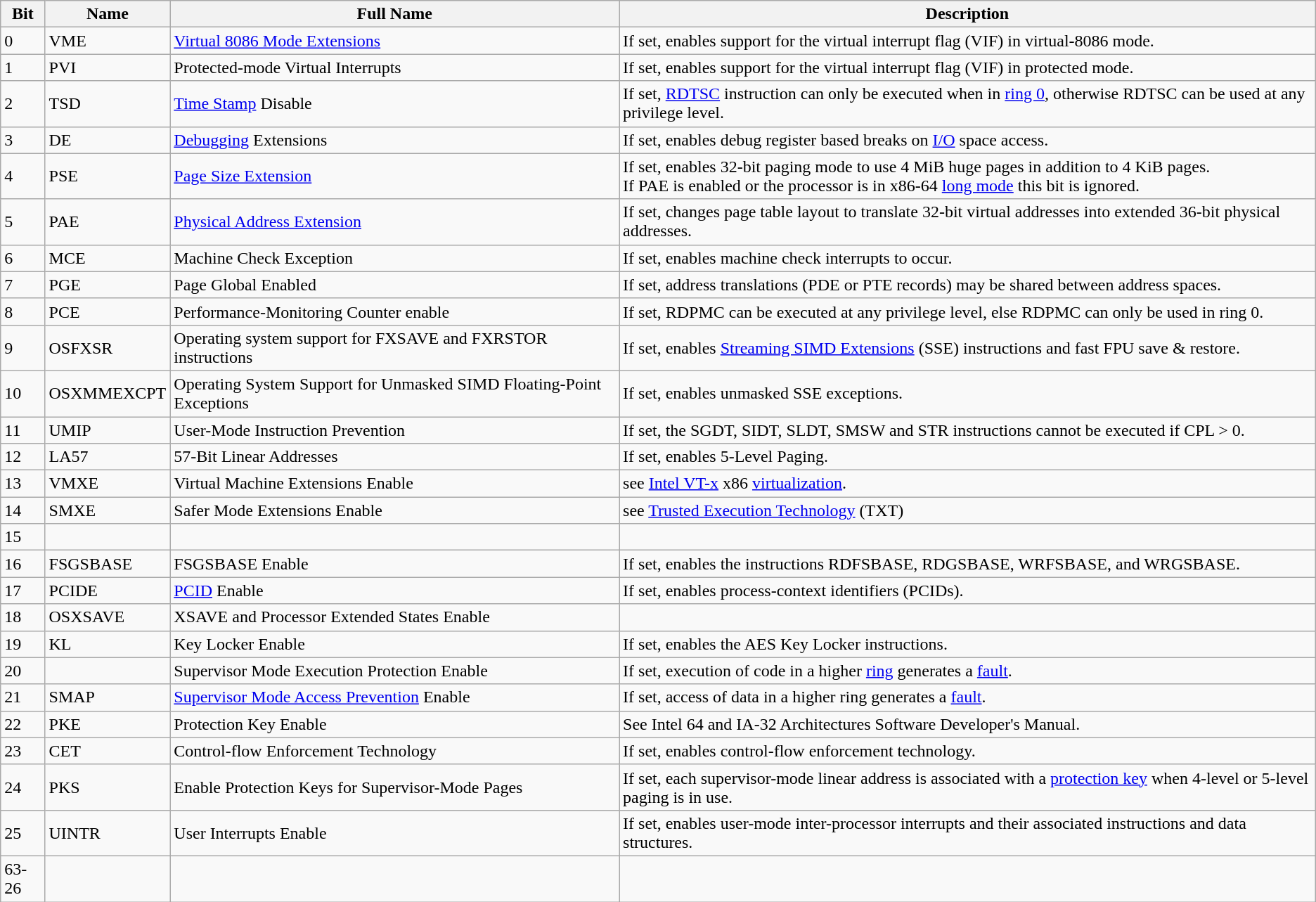<table class="wikitable">
<tr>
<th>Bit</th>
<th>Name</th>
<th>Full Name</th>
<th>Description</th>
</tr>
<tr>
<td>0</td>
<td>VME</td>
<td><a href='#'>Virtual 8086 Mode Extensions</a></td>
<td>If set, enables support for the virtual interrupt flag (VIF) in virtual-8086 mode.</td>
</tr>
<tr>
<td>1</td>
<td>PVI</td>
<td>Protected-mode Virtual Interrupts</td>
<td>If set, enables support for the virtual interrupt flag (VIF) in protected mode.</td>
</tr>
<tr>
<td>2</td>
<td>TSD</td>
<td><a href='#'>Time Stamp</a> Disable</td>
<td>If set, <a href='#'>RDTSC</a> instruction can only be executed when in <a href='#'>ring 0</a>, otherwise RDTSC can be used at any privilege level.</td>
</tr>
<tr>
<td>3</td>
<td>DE</td>
<td><a href='#'>Debugging</a> Extensions</td>
<td>If set, enables debug register based breaks on <a href='#'>I/O</a> space access.</td>
</tr>
<tr>
<td>4</td>
<td>PSE</td>
<td><a href='#'>Page Size Extension</a></td>
<td>If set, enables 32-bit paging mode to use 4 MiB huge pages in addition to 4 KiB pages.<br>If PAE is enabled or the processor is in x86-64 <a href='#'>long mode</a> this bit is ignored.</td>
</tr>
<tr>
<td>5</td>
<td>PAE</td>
<td><a href='#'>Physical Address Extension</a></td>
<td>If set, changes page table layout to translate 32-bit virtual addresses into extended 36-bit physical addresses.</td>
</tr>
<tr>
<td>6</td>
<td>MCE</td>
<td>Machine Check Exception</td>
<td>If set, enables machine check interrupts to occur.</td>
</tr>
<tr>
<td>7</td>
<td>PGE</td>
<td>Page Global Enabled</td>
<td>If set, address translations (PDE or PTE records) may be shared between address spaces.</td>
</tr>
<tr>
<td>8</td>
<td>PCE</td>
<td>Performance-Monitoring Counter enable</td>
<td>If set, RDPMC can be executed at any privilege level, else RDPMC can only be used in ring 0.</td>
</tr>
<tr>
<td>9</td>
<td>OSFXSR</td>
<td>Operating system support for FXSAVE and FXRSTOR instructions</td>
<td>If set, enables <a href='#'>Streaming SIMD Extensions</a> (SSE) instructions and fast FPU save & restore.</td>
</tr>
<tr>
<td>10</td>
<td>OSXMMEXCPT</td>
<td>Operating System Support for Unmasked SIMD Floating-Point Exceptions</td>
<td>If set, enables unmasked SSE exceptions.</td>
</tr>
<tr>
<td>11</td>
<td>UMIP</td>
<td>User-Mode Instruction Prevention</td>
<td>If set, the SGDT, SIDT, SLDT, SMSW and STR instructions cannot be executed if CPL > 0.</td>
</tr>
<tr>
<td>12</td>
<td>LA57</td>
<td>57-Bit Linear Addresses</td>
<td>If set, enables 5-Level Paging.</td>
</tr>
<tr>
<td>13</td>
<td>VMXE</td>
<td>Virtual Machine Extensions Enable</td>
<td>see <a href='#'>Intel VT-x</a> x86 <a href='#'>virtualization</a>.</td>
</tr>
<tr>
<td>14</td>
<td>SMXE</td>
<td>Safer Mode Extensions Enable</td>
<td>see <a href='#'>Trusted Execution Technology</a> (TXT)</td>
</tr>
<tr>
<td>15</td>
<td></td>
<td></td>
<td></td>
</tr>
<tr>
<td>16</td>
<td>FSGSBASE</td>
<td>FSGSBASE Enable</td>
<td>If set, enables the instructions RDFSBASE, RDGSBASE, WRFSBASE, and WRGSBASE.</td>
</tr>
<tr>
<td>17</td>
<td>PCIDE</td>
<td><a href='#'>PCID</a> Enable</td>
<td>If set, enables process-context identifiers (PCIDs).</td>
</tr>
<tr>
<td>18</td>
<td>OSXSAVE</td>
<td>XSAVE and Processor Extended States Enable</td>
<td></td>
</tr>
<tr>
<td>19</td>
<td>KL</td>
<td>Key Locker Enable</td>
<td>If set, enables the AES Key Locker instructions.</td>
</tr>
<tr>
<td>20</td>
<td></td>
<td>Supervisor Mode Execution Protection Enable</td>
<td>If set, execution of code in a higher <a href='#'>ring</a> generates a <a href='#'>fault</a>.</td>
</tr>
<tr>
<td>21</td>
<td>SMAP</td>
<td><a href='#'>Supervisor Mode Access Prevention</a> Enable</td>
<td>If set, access of data in a higher ring generates a <a href='#'>fault</a>.</td>
</tr>
<tr>
<td>22</td>
<td>PKE</td>
<td>Protection Key Enable</td>
<td>See Intel 64 and IA-32 Architectures Software Developer's Manual.</td>
</tr>
<tr>
<td>23</td>
<td>CET</td>
<td>Control-flow Enforcement Technology</td>
<td>If set, enables control-flow enforcement technology.</td>
</tr>
<tr>
<td>24</td>
<td>PKS</td>
<td>Enable Protection Keys for Supervisor-Mode Pages</td>
<td>If set, each supervisor-mode linear address is associated with a <a href='#'>protection key</a> when 4-level or 5-level paging is in use.</td>
</tr>
<tr>
<td>25</td>
<td>UINTR</td>
<td>User Interrupts Enable</td>
<td>If set, enables user-mode inter-processor interrupts and their associated instructions and data structures.</td>
</tr>
<tr>
<td>63-26</td>
<td></td>
<td></td>
<td> </td>
</tr>
</table>
